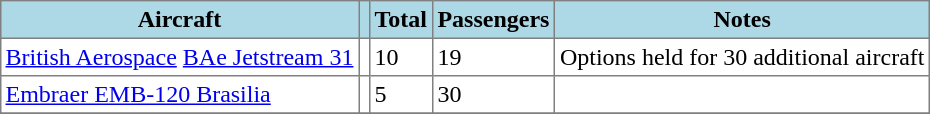<table class="toccolours sortable" border="1" cellpadding="3" style="margin:1em auto; border-collapse:collapse">
<tr bgcolor=lightblue>
<th>Aircraft</th>
<th></th>
<th>Total</th>
<th>Passengers</th>
<th>Notes</th>
</tr>
<tr>
<td><a href='#'>British Aerospace</a> <a href='#'>BAe Jetstream 31</a></td>
<td></td>
<td>10</td>
<td>19</td>
<td>Options held for 30 additional aircraft</td>
</tr>
<tr>
<td><a href='#'>Embraer EMB-120 Brasilia</a></td>
<td></td>
<td>5</td>
<td>30</td>
<td></td>
</tr>
<tr>
</tr>
</table>
